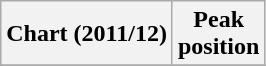<table class="wikitable plainrowheaders" style="text-align:center">
<tr>
<th scope="col">Chart (2011/12)</th>
<th scope="col">Peak<br>position</th>
</tr>
<tr>
</tr>
</table>
